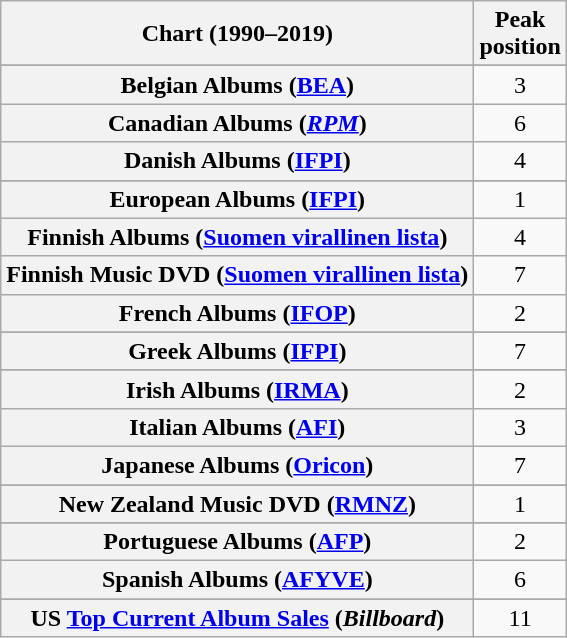<table class="wikitable sortable plainrowheaders" style="text-align:center">
<tr>
<th scope="col">Chart (1990–2019)</th>
<th scope="col">Peak<br>position</th>
</tr>
<tr>
</tr>
<tr>
</tr>
<tr>
<th scope="row">Belgian Albums (<a href='#'>BEA</a>)</th>
<td>3</td>
</tr>
<tr>
<th scope="row">Canadian Albums (<a href='#'><em>RPM</em></a>)</th>
<td>6</td>
</tr>
<tr>
<th scope="row">Danish Albums (<a href='#'>IFPI</a>)</th>
<td>4</td>
</tr>
<tr>
</tr>
<tr>
<th scope="row">European Albums (<a href='#'>IFPI</a>)</th>
<td>1</td>
</tr>
<tr>
<th scope="row">Finnish Albums (<a href='#'>Suomen virallinen lista</a>)</th>
<td>4</td>
</tr>
<tr>
<th scope="row">Finnish Music DVD (<a href='#'>Suomen virallinen lista</a>)</th>
<td>7</td>
</tr>
<tr>
<th scope="row">French Albums (<a href='#'>IFOP</a>)</th>
<td>2</td>
</tr>
<tr>
</tr>
<tr>
<th scope="row">Greek Albums (<a href='#'>IFPI</a>)</th>
<td>7</td>
</tr>
<tr>
</tr>
<tr>
<th scope="row">Irish Albums (<a href='#'>IRMA</a>)</th>
<td>2</td>
</tr>
<tr>
<th scope="row">Italian Albums (<a href='#'>AFI</a>)</th>
<td>3</td>
</tr>
<tr>
<th scope="row">Japanese Albums (<a href='#'>Oricon</a>)</th>
<td>7</td>
</tr>
<tr>
</tr>
<tr>
<th scope="row">New Zealand Music DVD (<a href='#'>RMNZ</a>)</th>
<td>1</td>
</tr>
<tr>
</tr>
<tr>
<th scope="row">Portuguese Albums (<a href='#'>AFP</a>)</th>
<td>2</td>
</tr>
<tr>
<th scope="row">Spanish Albums (<a href='#'>AFYVE</a>)</th>
<td>6</td>
</tr>
<tr>
</tr>
<tr>
</tr>
<tr>
</tr>
<tr>
</tr>
<tr>
</tr>
<tr>
<th scope="row">US <a href='#'>Top Current Album Sales</a> (<em>Billboard</em>)</th>
<td>11</td>
</tr>
</table>
